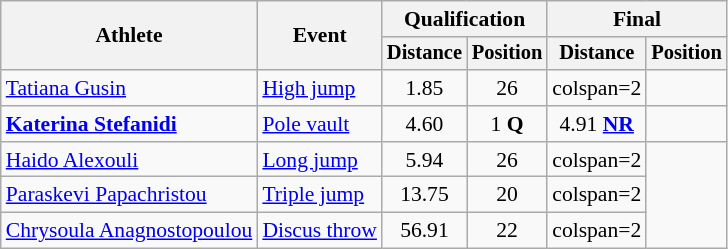<table class=wikitable style="font-size:90%">
<tr>
<th rowspan="2">Athlete</th>
<th rowspan="2">Event</th>
<th colspan="2">Qualification</th>
<th colspan="2">Final</th>
</tr>
<tr style="font-size:95%">
<th>Distance</th>
<th>Position</th>
<th>Distance</th>
<th>Position</th>
</tr>
<tr style=text-align:center>
<td style=text-align:left><a href='#'>Tatiana Gusin</a></td>
<td style=text-align:left><a href='#'>High jump</a></td>
<td>1.85</td>
<td>26</td>
<td>colspan=2 </td>
</tr>
<tr style=text-align:center>
<td style=text-align:left><strong><a href='#'>Katerina Stefanidi</a></strong></td>
<td style=text-align:left><a href='#'>Pole vault</a></td>
<td>4.60</td>
<td>1 <strong>Q</strong></td>
<td>4.91 <a href='#'><strong>NR</strong></a></td>
<td></td>
</tr>
<tr style=text-align:center>
<td style=text-align:left><a href='#'>Haido Alexouli</a></td>
<td style=text-align:left><a href='#'>Long jump</a></td>
<td>5.94</td>
<td>26</td>
<td>colspan=2 </td>
</tr>
<tr style=text-align:center>
<td style=text-align:left><a href='#'>Paraskevi Papachristou</a></td>
<td style=text-align:left><a href='#'>Triple jump</a></td>
<td>13.75</td>
<td>20</td>
<td>colspan=2 </td>
</tr>
<tr style=text-align:center>
<td style=text-align:left><a href='#'>Chrysoula Anagnostopoulou</a></td>
<td style=text-align:left><a href='#'>Discus throw</a></td>
<td>56.91</td>
<td>22</td>
<td>colspan=2 </td>
</tr>
</table>
